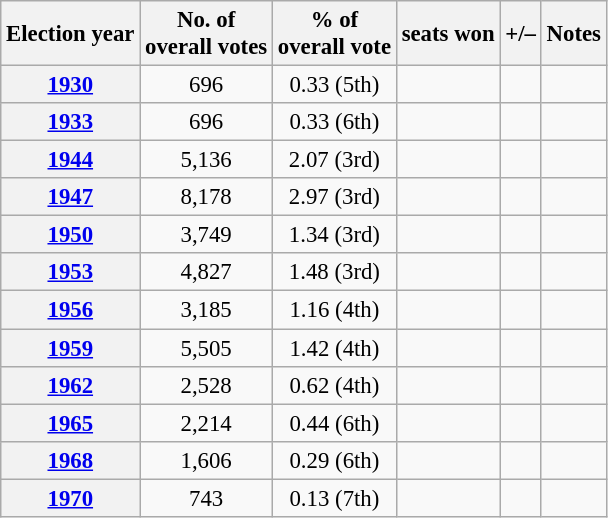<table class="wikitable" style="text-align:center; font-size:95%;">
<tr>
<th>Election year</th>
<th>No. of<br>overall votes</th>
<th>% of<br>overall vote</th>
<th>seats won</th>
<th>+/–</th>
<th>Notes</th>
</tr>
<tr>
<th><a href='#'>1930</a></th>
<td>696</td>
<td>0.33 (5th)</td>
<td></td>
<td></td>
<td></td>
</tr>
<tr>
<th><a href='#'>1933</a></th>
<td>696</td>
<td>0.33 (6th)</td>
<td></td>
<td></td>
<td></td>
</tr>
<tr>
<th><a href='#'>1944</a></th>
<td>5,136</td>
<td>2.07 (3rd)</td>
<td></td>
<td></td>
<td></td>
</tr>
<tr>
<th><a href='#'>1947</a></th>
<td>8,178</td>
<td>2.97 (3rd)</td>
<td></td>
<td></td>
<td></td>
</tr>
<tr>
<th><a href='#'>1950</a></th>
<td>3,749</td>
<td>1.34 (3rd)</td>
<td></td>
<td></td>
<td></td>
</tr>
<tr>
<th><a href='#'>1953</a></th>
<td>4,827</td>
<td>1.48 (3rd)</td>
<td></td>
<td></td>
<td></td>
</tr>
<tr>
<th><a href='#'>1956</a></th>
<td>3,185</td>
<td>1.16 (4th)</td>
<td></td>
<td></td>
<td></td>
</tr>
<tr>
<th><a href='#'>1959</a></th>
<td>5,505</td>
<td>1.42 (4th)</td>
<td></td>
<td></td>
<td></td>
</tr>
<tr>
<th><a href='#'>1962</a></th>
<td>2,528</td>
<td>0.62 (4th)</td>
<td></td>
<td></td>
<td></td>
</tr>
<tr>
<th><a href='#'>1965</a></th>
<td>2,214</td>
<td>0.44 (6th)</td>
<td></td>
<td></td>
<td></td>
</tr>
<tr>
<th><a href='#'>1968</a></th>
<td>1,606</td>
<td>0.29 (6th)</td>
<td></td>
<td></td>
<td></td>
</tr>
<tr>
<th><a href='#'>1970</a></th>
<td>743</td>
<td>0.13 (7th)</td>
<td></td>
<td></td>
<td></td>
</tr>
</table>
